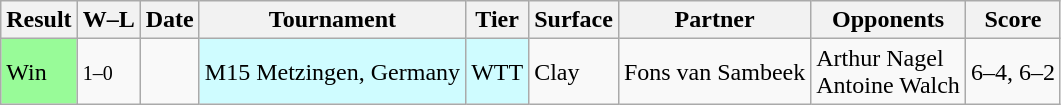<table class="wikitable">
<tr>
<th>Result</th>
<th class="unsortable">W–L</th>
<th>Date</th>
<th>Tournament</th>
<th>Tier</th>
<th>Surface</th>
<th>Partner</th>
<th>Opponents</th>
<th class="unsortable">Score</th>
</tr>
<tr>
<td bgcolor=98FB98>Win</td>
<td><small>1–0</small></td>
<td></td>
<td style="background:#cffcff;">M15 Metzingen, Germany</td>
<td style="background:#cffcff;">WTT</td>
<td>Clay</td>
<td> Fons van Sambeek</td>
<td> Arthur Nagel<br> Antoine Walch</td>
<td>6–4, 6–2</td>
</tr>
</table>
